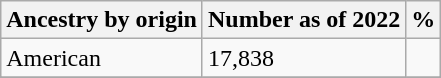<table class="wikitable sortable" font-size:75%">
<tr>
<th>Ancestry by origin</th>
<th>Number as of 2022</th>
<th>%</th>
</tr>
<tr>
<td>American</td>
<td>17,838</td>
<td></td>
</tr>
<tr class="sortbottom">
</tr>
<tr>
</tr>
</table>
